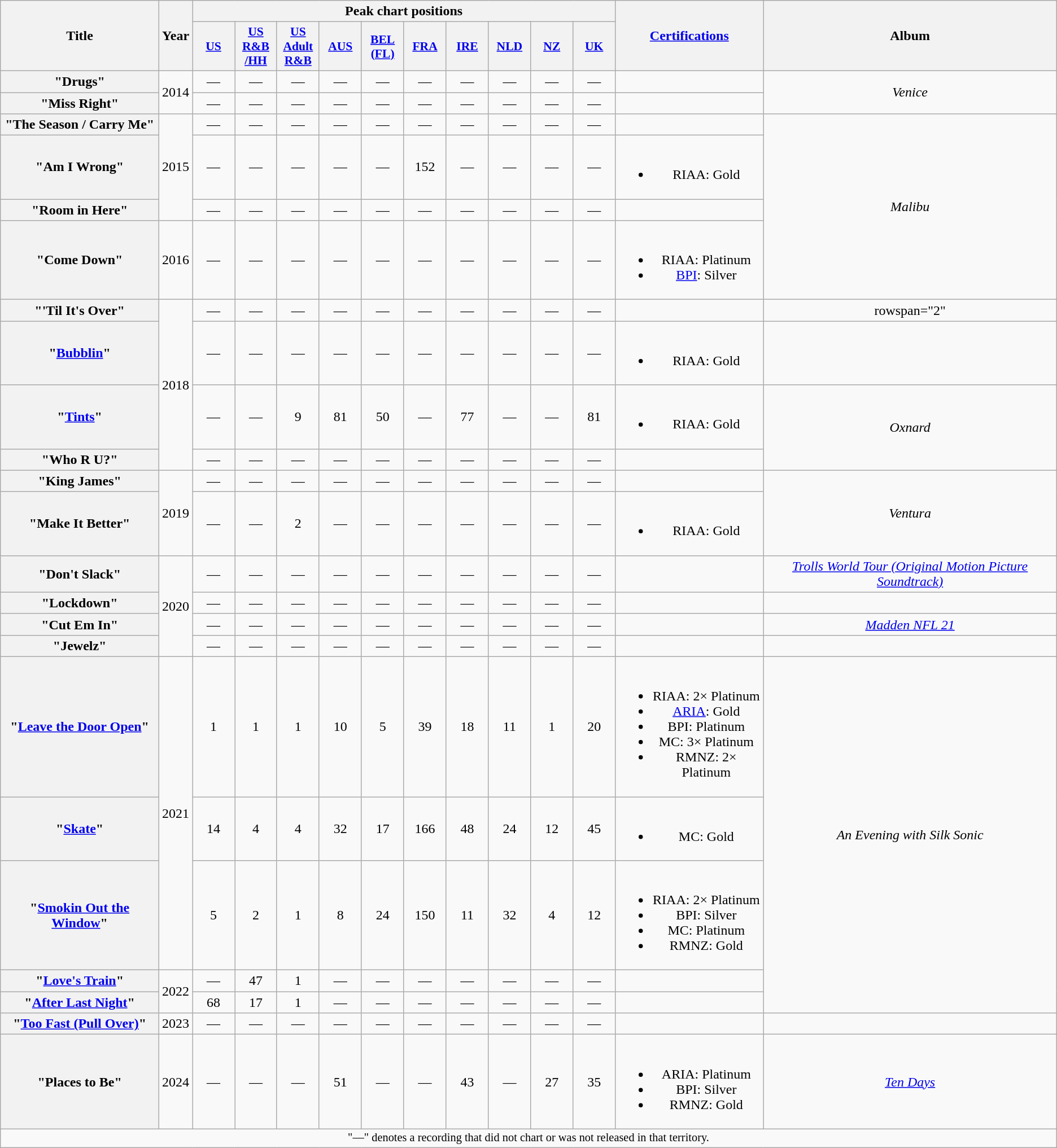<table class="wikitable plainrowheaders" style="text-align:center;">
<tr>
<th scope="col" rowspan="2">Title</th>
<th scope="col" rowspan="2">Year</th>
<th scope="col" colspan="10">Peak chart positions</th>
<th scope="col" rowspan="2"><a href='#'>Certifications</a></th>
<th scope="col" rowspan="2">Album</th>
</tr>
<tr>
<th scope="col" style="width:3em;font-size:90%;"><a href='#'>US</a><br></th>
<th scope="col" style="width:3em;font-size:90%;"><a href='#'>US<br>R&B<br>/HH</a><br></th>
<th scope="col" style="width:3em;font-size:90%;"><a href='#'>US<br>Adult<br>R&B</a><br></th>
<th scope="col" style="width:3em;font-size:90%;"><a href='#'>AUS</a><br></th>
<th scope="col" style="width:3em;font-size:90%;"><a href='#'>BEL<br>(FL)</a><br></th>
<th scope="col" style="width:3em;font-size:90%;"><a href='#'>FRA</a><br></th>
<th scope="col" style="width:3em;font-size:90%;"><a href='#'>IRE</a><br></th>
<th scope="col" style="width:3em;font-size:90%;"><a href='#'>NLD</a><br></th>
<th scope="col" style="width:3em;font-size:90%;"><a href='#'>NZ</a><br></th>
<th scope="col" style="width:3em;font-size:90%;"><a href='#'>UK</a><br></th>
</tr>
<tr>
<th scope="row">"Drugs"</th>
<td rowspan="2">2014</td>
<td>—</td>
<td>—</td>
<td>—</td>
<td>—</td>
<td>—</td>
<td>—</td>
<td>—</td>
<td>—</td>
<td>—</td>
<td>—</td>
<td></td>
<td rowspan="2"><em>Venice</em></td>
</tr>
<tr>
<th scope="row">"Miss Right"</th>
<td>—</td>
<td>—</td>
<td>—</td>
<td>—</td>
<td>—</td>
<td>—</td>
<td>—</td>
<td>—</td>
<td>—</td>
<td>—</td>
<td></td>
</tr>
<tr>
<th scope="row">"The Season / Carry Me"</th>
<td rowspan="3">2015</td>
<td>—</td>
<td>—</td>
<td>—</td>
<td>—</td>
<td>—</td>
<td>—</td>
<td>—</td>
<td>—</td>
<td>—</td>
<td>—</td>
<td></td>
<td rowspan="4"><em>Malibu</em></td>
</tr>
<tr>
<th scope="row">"Am I Wrong"<br></th>
<td>—</td>
<td>—</td>
<td>—</td>
<td>—</td>
<td>—</td>
<td>152</td>
<td>—</td>
<td>—</td>
<td>—</td>
<td>—</td>
<td><br><ul><li>RIAA: Gold</li></ul></td>
</tr>
<tr>
<th scope="row">"Room in Here"<br></th>
<td>—</td>
<td>—</td>
<td>—</td>
<td>—</td>
<td>—</td>
<td>—</td>
<td>—</td>
<td>—</td>
<td>—</td>
<td>—</td>
<td></td>
</tr>
<tr>
<th scope="row">"Come Down"<br></th>
<td>2016</td>
<td>—</td>
<td>—</td>
<td>—</td>
<td>—</td>
<td>—</td>
<td>—</td>
<td>—</td>
<td>—</td>
<td>—</td>
<td>—</td>
<td><br><ul><li>RIAA: Platinum</li><li><a href='#'>BPI</a>: Silver</li></ul></td>
</tr>
<tr>
<th scope="row">"'Til It's Over"<br></th>
<td rowspan="4">2018</td>
<td>—</td>
<td>—</td>
<td>—</td>
<td>—</td>
<td>—</td>
<td>—</td>
<td>—</td>
<td>—</td>
<td>—</td>
<td>—</td>
<td></td>
<td>rowspan="2" </td>
</tr>
<tr>
<th scope="row">"<a href='#'>Bubblin</a>"</th>
<td>—</td>
<td>—</td>
<td>—</td>
<td>—</td>
<td>—</td>
<td>—</td>
<td>—</td>
<td>—</td>
<td>—</td>
<td>—</td>
<td><br><ul><li>RIAA: Gold</li></ul></td>
</tr>
<tr>
<th scope="row">"<a href='#'>Tints</a>"<br></th>
<td>—</td>
<td>—</td>
<td>9</td>
<td>81</td>
<td>50</td>
<td>—</td>
<td>77</td>
<td>—</td>
<td>—</td>
<td>81</td>
<td><br><ul><li>RIAA: Gold</li></ul></td>
<td rowspan="2"><em>Oxnard</em></td>
</tr>
<tr>
<th scope="row">"Who R U?"</th>
<td>—</td>
<td>—</td>
<td>—</td>
<td>—</td>
<td>—</td>
<td>—</td>
<td>—</td>
<td>—</td>
<td>—</td>
<td>—</td>
<td></td>
</tr>
<tr>
<th scope="row">"King James"</th>
<td rowspan="2">2019</td>
<td>—</td>
<td>—</td>
<td>—</td>
<td>—</td>
<td>—</td>
<td>—</td>
<td>—</td>
<td>—</td>
<td>—</td>
<td>—</td>
<td></td>
<td rowspan="2"><em>Ventura</em></td>
</tr>
<tr>
<th scope="row">"Make It Better"<br></th>
<td>—</td>
<td>—</td>
<td>2</td>
<td>—</td>
<td>—</td>
<td>—</td>
<td>—</td>
<td>—</td>
<td>—</td>
<td>—</td>
<td><br><ul><li>RIAA: Gold</li></ul></td>
</tr>
<tr>
<th scope="row">"Don't Slack"<br></th>
<td rowspan="4">2020</td>
<td>—</td>
<td>—</td>
<td>—</td>
<td>—</td>
<td>—</td>
<td>—</td>
<td>—</td>
<td>—</td>
<td>—</td>
<td>—</td>
<td></td>
<td><em><a href='#'>Trolls World Tour (Original Motion Picture Soundtrack)</a></em></td>
</tr>
<tr>
<th scope="row">"Lockdown"</th>
<td>—</td>
<td>—</td>
<td>—</td>
<td>—</td>
<td>—</td>
<td>—</td>
<td>—</td>
<td>—</td>
<td>—</td>
<td>—</td>
<td></td>
<td></td>
</tr>
<tr>
<th scope="row">"Cut Em In"<br></th>
<td>—</td>
<td>—</td>
<td>—</td>
<td>—</td>
<td>—</td>
<td>—</td>
<td>—</td>
<td>—</td>
<td>—</td>
<td>—</td>
<td></td>
<td><em><a href='#'>Madden NFL 21</a></em></td>
</tr>
<tr>
<th scope="row">"Jewelz"</th>
<td>—</td>
<td>—</td>
<td>—</td>
<td>—</td>
<td>—</td>
<td>—</td>
<td>—</td>
<td>—</td>
<td>—</td>
<td>—</td>
<td></td>
<td></td>
</tr>
<tr>
<th scope="row">"<a href='#'>Leave the Door Open</a>"<br></th>
<td rowspan="3">2021</td>
<td>1</td>
<td>1</td>
<td>1</td>
<td>10</td>
<td>5</td>
<td>39</td>
<td>18</td>
<td>11</td>
<td>1</td>
<td>20</td>
<td><br><ul><li>RIAA: 2× Platinum</li><li><a href='#'>ARIA</a>: Gold</li><li>BPI: Platinum</li><li>MC: 3× Platinum</li><li>RMNZ: 2× Platinum</li></ul></td>
<td rowspan="5"><em>An Evening with Silk Sonic</em></td>
</tr>
<tr>
<th scope="row">"<a href='#'>Skate</a>"<br></th>
<td>14</td>
<td>4</td>
<td>4</td>
<td>32</td>
<td>17</td>
<td>166</td>
<td>48</td>
<td>24</td>
<td>12</td>
<td>45</td>
<td><br><ul><li>MC: Gold</li></ul></td>
</tr>
<tr>
<th scope="row">"<a href='#'>Smokin Out the Window</a>"<br></th>
<td>5</td>
<td>2</td>
<td>1</td>
<td>8</td>
<td>24</td>
<td>150</td>
<td>11</td>
<td>32</td>
<td>4</td>
<td>12</td>
<td><br><ul><li>RIAA: 2× Platinum</li><li>BPI: Silver</li><li>MC: Platinum</li><li>RMNZ: Gold</li></ul></td>
</tr>
<tr>
<th scope="row">"<a href='#'>Love's Train</a>"<br></th>
<td rowspan="2">2022</td>
<td>—</td>
<td>47</td>
<td>1</td>
<td>—</td>
<td>—</td>
<td>—</td>
<td>—</td>
<td>—</td>
<td>—</td>
<td —>—</td>
<td></td>
</tr>
<tr>
<th scope="row">"<a href='#'>After Last Night</a>"<br></th>
<td>68</td>
<td>17</td>
<td>1</td>
<td>—</td>
<td>—</td>
<td>—</td>
<td>—</td>
<td>—</td>
<td>—</td>
<td>—</td>
<td></td>
</tr>
<tr>
<th scope="row">"<a href='#'>Too Fast (Pull Over)</a>"<br></th>
<td>2023</td>
<td>—</td>
<td>—</td>
<td>—</td>
<td>—</td>
<td>—</td>
<td>—</td>
<td>—</td>
<td>—</td>
<td>—</td>
<td>—</td>
<td></td>
<td></td>
</tr>
<tr>
<th scope="row">"Places to Be"<br></th>
<td>2024</td>
<td>—</td>
<td>—</td>
<td>—</td>
<td>51</td>
<td>—</td>
<td>—</td>
<td>43<br></td>
<td>—</td>
<td>27<br></td>
<td>35</td>
<td><br><ul><li>ARIA: Platinum</li><li>BPI: Silver</li><li>RMNZ: Gold</li></ul></td>
<td><em><a href='#'>Ten Days</a></em></td>
</tr>
<tr>
<td colspan="14" style="font-size:85%">"—" denotes a recording that did not chart or was not released in that territory.</td>
</tr>
</table>
